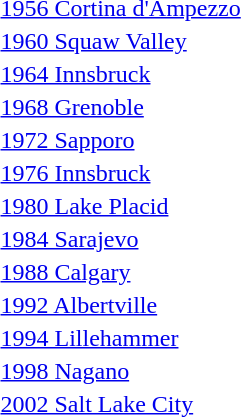<table>
<tr>
<td><a href='#'>1956 Cortina d'Ampezzo</a><br></td>
<td></td>
<td></td>
<td></td>
</tr>
<tr>
<td><a href='#'>1960 Squaw Valley</a><br></td>
<td></td>
<td></td>
<td></td>
</tr>
<tr>
<td><a href='#'>1964 Innsbruck</a><br></td>
<td></td>
<td></td>
<td></td>
</tr>
<tr>
<td><a href='#'>1968 Grenoble</a><br></td>
<td></td>
<td></td>
<td></td>
</tr>
<tr>
<td><a href='#'>1972 Sapporo</a><br></td>
<td></td>
<td></td>
<td></td>
</tr>
<tr>
<td><a href='#'>1976 Innsbruck</a><br></td>
<td></td>
<td></td>
<td></td>
</tr>
<tr>
<td><a href='#'>1980 Lake Placid</a><br></td>
<td></td>
<td></td>
<td></td>
</tr>
<tr>
<td><a href='#'>1984 Sarajevo</a><br></td>
<td></td>
<td></td>
<td></td>
</tr>
<tr>
<td><a href='#'>1988 Calgary</a><br></td>
<td></td>
<td></td>
<td></td>
</tr>
<tr>
<td><a href='#'>1992 Albertville</a><br></td>
<td></td>
<td></td>
<td></td>
</tr>
<tr>
<td><a href='#'>1994 Lillehammer</a><br></td>
<td></td>
<td></td>
<td></td>
</tr>
<tr>
<td><a href='#'>1998 Nagano</a><br></td>
<td></td>
<td></td>
<td></td>
</tr>
<tr>
<td><a href='#'>2002 Salt Lake City</a><br></td>
<td></td>
<td></td>
<td></td>
</tr>
</table>
